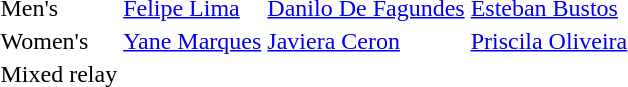<table>
<tr>
<td>Men's</td>
<td><a href='#'>Felipe Lima</a><br></td>
<td><a href='#'>Danilo De Fagundes</a><br></td>
<td><a href='#'>Esteban Bustos</a><br></td>
</tr>
<tr>
<td>Women's</td>
<td><a href='#'>Yane Marques</a><br></td>
<td><a href='#'>Javiera Ceron</a><br></td>
<td><a href='#'>Priscila Oliveira</a><br></td>
</tr>
<tr>
<td>Mixed relay</td>
<td></td>
<td></td>
<td></td>
</tr>
</table>
